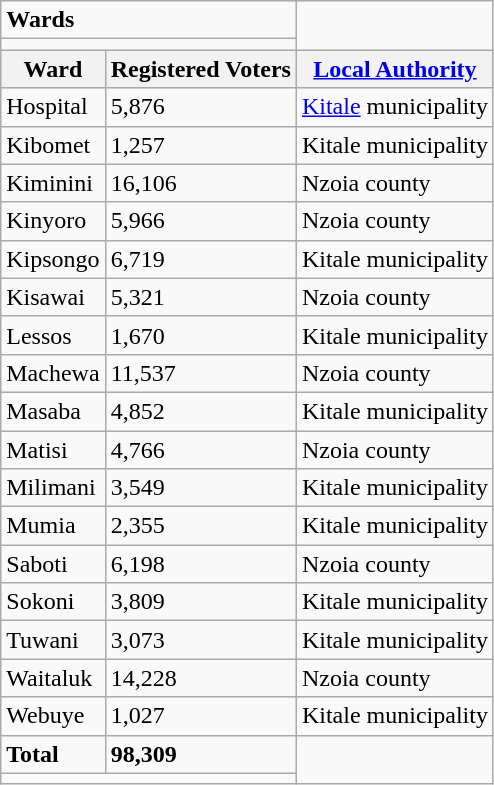<table class="wikitable">
<tr>
<td colspan="2"><strong>Wards</strong></td>
</tr>
<tr>
<td colspan="2"></td>
</tr>
<tr>
<th>Ward</th>
<th>Registered Voters</th>
<th><a href='#'>Local Authority</a></th>
</tr>
<tr>
<td>Hospital</td>
<td>5,876</td>
<td><a href='#'>Kitale</a> municipality</td>
</tr>
<tr>
<td>Kibomet</td>
<td>1,257</td>
<td>Kitale municipality</td>
</tr>
<tr>
<td>Kiminini</td>
<td>16,106</td>
<td>Nzoia county</td>
</tr>
<tr>
<td>Kinyoro</td>
<td>5,966</td>
<td>Nzoia county</td>
</tr>
<tr>
<td>Kipsongo</td>
<td>6,719</td>
<td>Kitale municipality</td>
</tr>
<tr>
<td>Kisawai</td>
<td>5,321</td>
<td>Nzoia county</td>
</tr>
<tr>
<td>Lessos</td>
<td>1,670</td>
<td>Kitale municipality</td>
</tr>
<tr>
<td>Machewa</td>
<td>11,537</td>
<td>Nzoia county</td>
</tr>
<tr>
<td>Masaba</td>
<td>4,852</td>
<td>Kitale municipality</td>
</tr>
<tr>
<td>Matisi</td>
<td>4,766</td>
<td>Nzoia county</td>
</tr>
<tr>
<td>Milimani</td>
<td>3,549</td>
<td>Kitale municipality</td>
</tr>
<tr>
<td>Mumia</td>
<td>2,355</td>
<td>Kitale municipality</td>
</tr>
<tr>
<td>Saboti</td>
<td>6,198</td>
<td>Nzoia county</td>
</tr>
<tr>
<td>Sokoni</td>
<td>3,809</td>
<td>Kitale municipality</td>
</tr>
<tr>
<td>Tuwani</td>
<td>3,073</td>
<td>Kitale municipality</td>
</tr>
<tr>
<td>Waitaluk</td>
<td>14,228</td>
<td>Nzoia county</td>
</tr>
<tr>
<td>Webuye</td>
<td>1,027</td>
<td>Kitale municipality</td>
</tr>
<tr>
<td><strong>Total</strong></td>
<td><strong>98,309</strong></td>
</tr>
<tr>
<td colspan="2"></td>
</tr>
</table>
